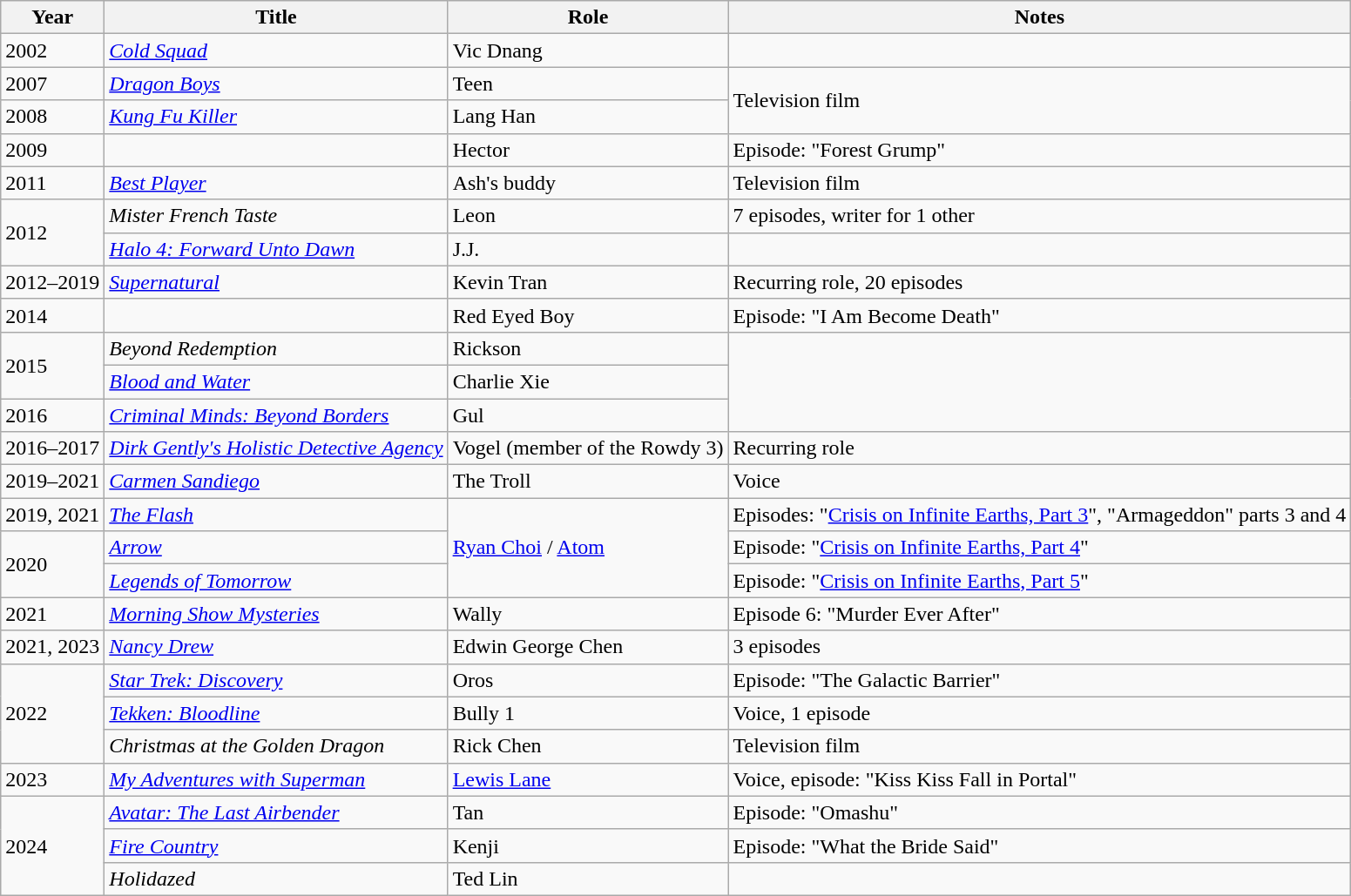<table class="wikitable sortable">
<tr>
<th scope="col">Year</th>
<th scope="col">Title</th>
<th scope="col">Role</th>
<th scope="col" class="unsortable">Notes</th>
</tr>
<tr>
<td>2002</td>
<td><em><a href='#'>Cold Squad</a></em></td>
<td>Vic Dnang</td>
<td></td>
</tr>
<tr>
<td>2007</td>
<td><em><a href='#'>Dragon Boys</a></em></td>
<td>Teen</td>
<td rowspan="2">Television film</td>
</tr>
<tr>
<td>2008</td>
<td><em><a href='#'>Kung Fu Killer</a></em></td>
<td>Lang Han</td>
</tr>
<tr>
<td>2009</td>
<td></td>
<td>Hector</td>
<td>Episode: "Forest Grump"</td>
</tr>
<tr>
<td>2011</td>
<td><em><a href='#'>Best Player</a></em></td>
<td>Ash's buddy</td>
<td>Television film</td>
</tr>
<tr>
<td rowspan="2">2012</td>
<td><em>Mister French Taste</em></td>
<td>Leon</td>
<td>7 episodes, writer for 1 other</td>
</tr>
<tr>
<td><em><a href='#'>Halo 4: Forward Unto Dawn</a></em></td>
<td>J.J.</td>
<td></td>
</tr>
<tr>
<td>2012–2019</td>
<td><em><a href='#'>Supernatural</a></em></td>
<td>Kevin Tran</td>
<td>Recurring role, 20 episodes</td>
</tr>
<tr>
<td>2014</td>
<td></td>
<td>Red Eyed Boy</td>
<td>Episode: "I Am Become Death"</td>
</tr>
<tr>
<td rowspan="2">2015</td>
<td><em>Beyond Redemption</em></td>
<td>Rickson</td>
<td rowspan="3"></td>
</tr>
<tr>
<td><em><a href='#'>Blood and Water</a></em></td>
<td>Charlie Xie</td>
</tr>
<tr>
<td>2016</td>
<td><em><a href='#'>Criminal Minds: Beyond Borders</a></em></td>
<td>Gul</td>
</tr>
<tr>
<td>2016–2017</td>
<td><em><a href='#'>Dirk Gently's Holistic Detective Agency</a></em></td>
<td>Vogel (member of the Rowdy 3)</td>
<td>Recurring role</td>
</tr>
<tr>
<td>2019–2021</td>
<td><em><a href='#'>Carmen Sandiego</a></em></td>
<td>The Troll</td>
<td>Voice</td>
</tr>
<tr>
<td>2019, 2021</td>
<td data-sort-value="Flash, The"><em><a href='#'>The Flash</a></em></td>
<td rowspan="3"><a href='#'>Ryan Choi</a> / <a href='#'>Atom</a></td>
<td>Episodes: "<a href='#'>Crisis on Infinite Earths, Part 3</a>", "Armageddon" parts 3 and 4</td>
</tr>
<tr>
<td rowspan="2">2020</td>
<td><em><a href='#'>Arrow</a></em></td>
<td>Episode: "<a href='#'>Crisis on Infinite Earths, Part 4</a>"</td>
</tr>
<tr>
<td><em><a href='#'>Legends of Tomorrow</a></em></td>
<td>Episode: "<a href='#'>Crisis on Infinite Earths, Part 5</a>"</td>
</tr>
<tr>
<td>2021</td>
<td><em><a href='#'>Morning Show Mysteries</a></em></td>
<td>Wally</td>
<td>Episode 6: "Murder Ever After"</td>
</tr>
<tr>
<td>2021, 2023</td>
<td><em><a href='#'>Nancy Drew</a></em></td>
<td>Edwin George Chen</td>
<td>3 episodes</td>
</tr>
<tr>
<td rowspan="3">2022</td>
<td><em><a href='#'>Star Trek: Discovery</a></em></td>
<td>Oros</td>
<td>Episode: "The Galactic Barrier"</td>
</tr>
<tr>
<td><em><a href='#'>Tekken: Bloodline</a></em></td>
<td>Bully 1</td>
<td>Voice, 1 episode</td>
</tr>
<tr>
<td><em>Christmas at the Golden Dragon</em></td>
<td>Rick Chen</td>
<td>Television film</td>
</tr>
<tr>
<td>2023</td>
<td><em><a href='#'>My Adventures with Superman</a></em></td>
<td><a href='#'>Lewis Lane</a></td>
<td>Voice, episode: "Kiss Kiss Fall in Portal"</td>
</tr>
<tr>
<td rowspan="3">2024</td>
<td><em><a href='#'>Avatar: The Last Airbender</a></em></td>
<td>Tan</td>
<td>Episode: "Omashu"</td>
</tr>
<tr>
<td><em><a href='#'>Fire Country</a></em></td>
<td>Kenji</td>
<td>Episode: "What the Bride Said"</td>
</tr>
<tr>
<td><em>Holidazed</em></td>
<td>Ted Lin</td>
<td></td>
</tr>
</table>
